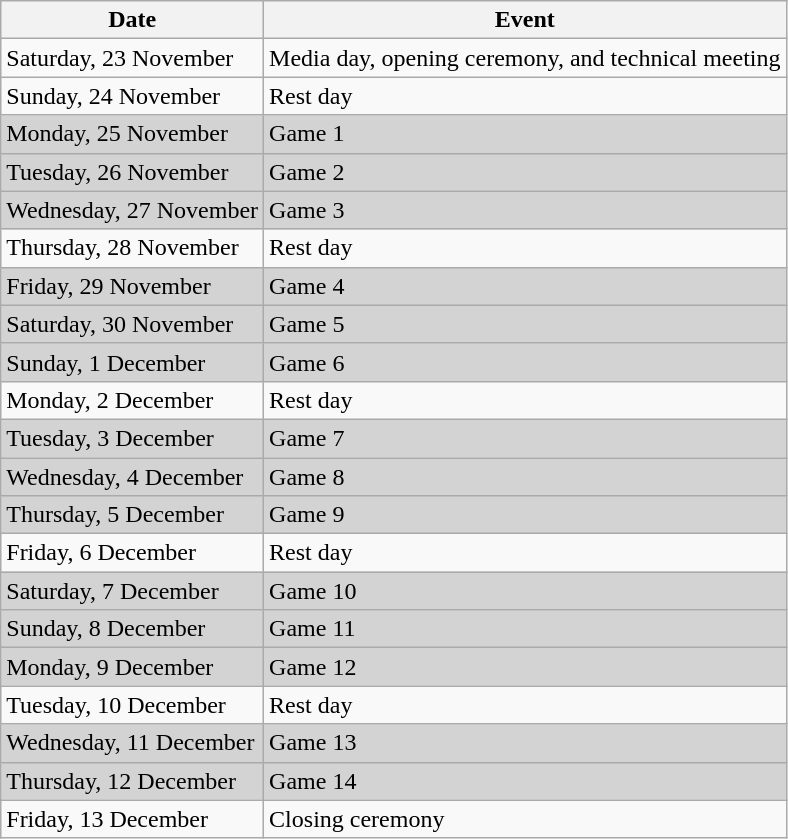<table class="wikitable">
<tr>
<th>Date</th>
<th>Event</th>
</tr>
<tr>
<td>Saturday, 23 November</td>
<td>Media day, opening ceremony, and technical meeting</td>
</tr>
<tr>
<td>Sunday, 24 November</td>
<td>Rest day</td>
</tr>
<tr style="background:lightgray">
<td>Monday, 25 November</td>
<td>Game 1</td>
</tr>
<tr style="background:lightgray">
<td>Tuesday, 26 November</td>
<td>Game 2</td>
</tr>
<tr style="background:lightgray">
<td>Wednesday, 27 November</td>
<td>Game 3</td>
</tr>
<tr>
<td>Thursday, 28 November</td>
<td>Rest day</td>
</tr>
<tr style="background:lightgray">
<td>Friday, 29 November</td>
<td>Game 4</td>
</tr>
<tr style="background:lightgray">
<td>Saturday, 30 November</td>
<td>Game 5</td>
</tr>
<tr style="background:lightgray">
<td>Sunday, 1 December</td>
<td>Game 6</td>
</tr>
<tr>
<td>Monday, 2 December</td>
<td>Rest day</td>
</tr>
<tr style="background:lightgray">
<td>Tuesday, 3 December</td>
<td>Game 7</td>
</tr>
<tr style="background:lightgray">
<td>Wednesday, 4 December</td>
<td>Game 8</td>
</tr>
<tr style="background:lightgray">
<td>Thursday, 5 December</td>
<td>Game 9</td>
</tr>
<tr>
<td>Friday, 6 December</td>
<td>Rest day</td>
</tr>
<tr style="background:lightgray">
<td>Saturday, 7 December</td>
<td>Game 10</td>
</tr>
<tr style="background:lightgray">
<td>Sunday, 8 December</td>
<td>Game 11</td>
</tr>
<tr style="background:lightgray">
<td>Monday, 9 December</td>
<td>Game 12</td>
</tr>
<tr>
<td>Tuesday, 10 December</td>
<td>Rest day</td>
</tr>
<tr style="background:lightgray">
<td>Wednesday, 11 December</td>
<td>Game 13</td>
</tr>
<tr style="background:lightgray">
<td>Thursday, 12 December</td>
<td>Game 14</td>
</tr>
<tr>
<td>Friday, 13 December</td>
<td>Closing ceremony</td>
</tr>
</table>
